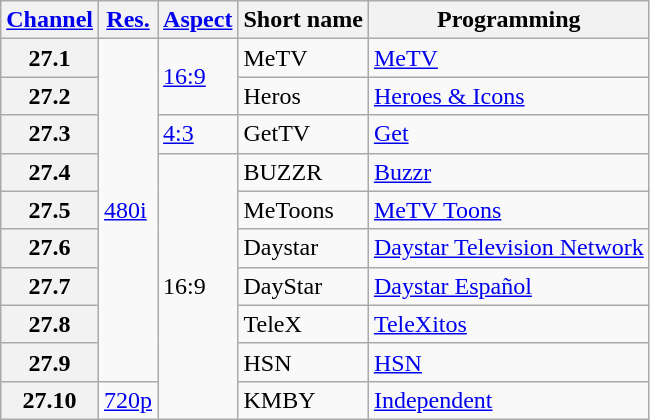<table class="wikitable">
<tr>
<th scope = "col"><a href='#'>Channel</a></th>
<th scope = "col"><a href='#'>Res.</a></th>
<th scope = "col"><a href='#'>Aspect</a></th>
<th scope = "col">Short name</th>
<th scope = "col">Programming</th>
</tr>
<tr>
<th scope = "row">27.1</th>
<td rowspan="9"><a href='#'>480i</a></td>
<td rowspan="2"><a href='#'>16:9</a></td>
<td>MeTV</td>
<td><a href='#'>MeTV</a></td>
</tr>
<tr>
<th scope = "row">27.2</th>
<td>Heros</td>
<td><a href='#'>Heroes & Icons</a></td>
</tr>
<tr>
<th scope = "row">27.3</th>
<td><a href='#'>4:3</a></td>
<td>GetTV</td>
<td><a href='#'>Get</a></td>
</tr>
<tr>
<th scope = "row">27.4</th>
<td rowspan="7">16:9</td>
<td>BUZZR</td>
<td><a href='#'>Buzzr</a></td>
</tr>
<tr>
<th scope = "row">27.5</th>
<td>MeToons</td>
<td><a href='#'>MeTV Toons</a></td>
</tr>
<tr>
<th scope = "row">27.6</th>
<td>Daystar</td>
<td><a href='#'>Daystar Television Network</a></td>
</tr>
<tr>
<th scope = "row">27.7</th>
<td>DayStar</td>
<td><a href='#'>Daystar Español</a></td>
</tr>
<tr>
<th scope = "row">27.8</th>
<td>TeleX</td>
<td><a href='#'>TeleXitos</a></td>
</tr>
<tr>
<th scope = "row">27.9</th>
<td>HSN</td>
<td><a href='#'>HSN</a></td>
</tr>
<tr>
<th scope = "row">27.10</th>
<td><a href='#'>720p</a></td>
<td>KMBY</td>
<td><a href='#'>Independent</a></td>
</tr>
</table>
